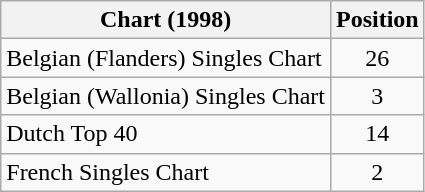<table class="wikitable sortable">
<tr>
<th>Chart (1998)</th>
<th>Position</th>
</tr>
<tr>
<td>Belgian (Flanders) Singles Chart</td>
<td align="center">26</td>
</tr>
<tr>
<td>Belgian (Wallonia) Singles Chart</td>
<td align="center">3</td>
</tr>
<tr>
<td>Dutch Top 40</td>
<td align="center">14</td>
</tr>
<tr>
<td>French Singles Chart</td>
<td align="center">2</td>
</tr>
</table>
